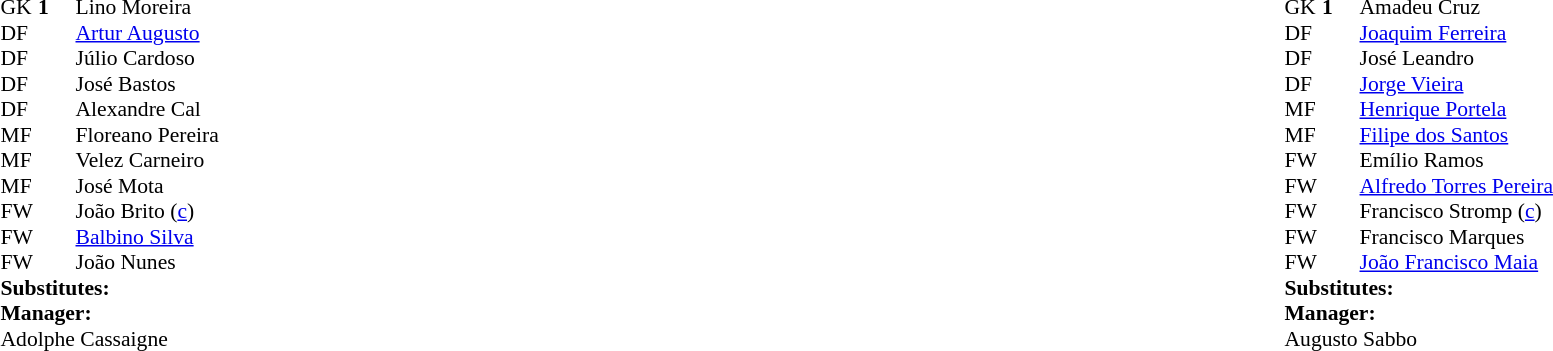<table width="100%">
<tr>
<td valign="top" width="50%"><br><table style="font-size: 90%" cellspacing="0" cellpadding="0">
<tr>
<td colspan="4"></td>
</tr>
<tr>
<th width=25></th>
<th width=25></th>
</tr>
<tr>
<td>GK</td>
<td><strong>1</strong></td>
<td> Lino Moreira</td>
</tr>
<tr>
<td>DF</td>
<td></td>
<td> <a href='#'>Artur Augusto</a></td>
</tr>
<tr>
<td>DF</td>
<td></td>
<td> Júlio Cardoso</td>
</tr>
<tr>
<td>DF</td>
<td></td>
<td> José Bastos</td>
</tr>
<tr>
<td>DF</td>
<td></td>
<td> Alexandre Cal</td>
</tr>
<tr>
<td>MF</td>
<td></td>
<td> Floreano Pereira</td>
</tr>
<tr>
<td>MF</td>
<td></td>
<td> Velez Carneiro</td>
</tr>
<tr>
<td>MF</td>
<td></td>
<td> José Mota</td>
</tr>
<tr>
<td>FW</td>
<td></td>
<td> João Brito (<a href='#'>c</a>)</td>
</tr>
<tr>
<td>FW</td>
<td></td>
<td> <a href='#'>Balbino Silva</a></td>
</tr>
<tr>
<td>FW</td>
<td></td>
<td> João Nunes</td>
</tr>
<tr>
<td colspan=3><strong>Substitutes:</strong></td>
</tr>
<tr>
<td colspan=3><strong>Manager:</strong></td>
</tr>
<tr>
<td colspan=4> Adolphe Cassaigne</td>
</tr>
</table>
</td>
<td valign="top"></td>
<td valign="top" width="50%"><br><table style="font-size: 90%" cellspacing="0" cellpadding="0" align=center>
<tr>
<td colspan="4"></td>
</tr>
<tr>
<th width=25></th>
<th width=25></th>
</tr>
<tr>
<td>GK</td>
<td><strong>1</strong></td>
<td> Amadeu Cruz</td>
</tr>
<tr>
<td>DF</td>
<td></td>
<td> <a href='#'>Joaquim Ferreira</a></td>
</tr>
<tr>
<td>DF</td>
<td></td>
<td> José Leandro</td>
</tr>
<tr>
<td>DF</td>
<td></td>
<td> <a href='#'>Jorge Vieira</a></td>
</tr>
<tr>
<td>MF</td>
<td></td>
<td> <a href='#'>Henrique Portela</a></td>
</tr>
<tr>
<td>MF</td>
<td></td>
<td> <a href='#'>Filipe dos Santos</a></td>
</tr>
<tr>
<td>FW</td>
<td></td>
<td> Emílio Ramos</td>
</tr>
<tr>
<td>FW</td>
<td></td>
<td> <a href='#'>Alfredo Torres Pereira</a></td>
</tr>
<tr>
<td>FW</td>
<td></td>
<td> Francisco Stromp (<a href='#'>c</a>)</td>
</tr>
<tr>
<td>FW</td>
<td></td>
<td> Francisco Marques</td>
</tr>
<tr>
<td>FW</td>
<td></td>
<td> <a href='#'>João Francisco Maia</a></td>
</tr>
<tr>
<td colspan=3><strong>Substitutes:</strong></td>
</tr>
<tr>
<td colspan=3><strong>Manager:</strong></td>
</tr>
<tr>
<td colspan=4> Augusto Sabbo</td>
</tr>
</table>
</td>
</tr>
</table>
